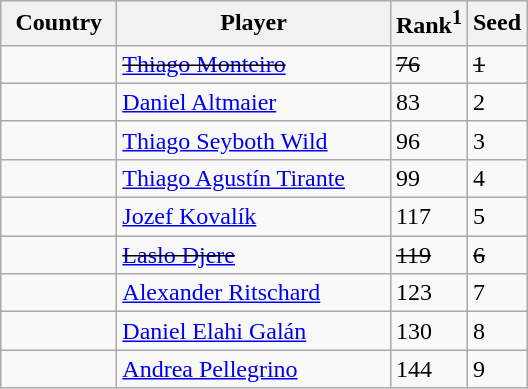<table class="sortable wikitable">
<tr>
<th width="70">Country</th>
<th width="175">Player</th>
<th>Rank<sup>1</sup></th>
<th>Seed</th>
</tr>
<tr>
<td><s></s></td>
<td><s><a href='#'>Thiago Monteiro</a></s></td>
<td><s>76</s></td>
<td><s>1</s></td>
</tr>
<tr>
<td></td>
<td><a href='#'>Daniel Altmaier</a></td>
<td>83</td>
<td>2</td>
</tr>
<tr>
<td></td>
<td><a href='#'>Thiago Seyboth Wild</a></td>
<td>96</td>
<td>3</td>
</tr>
<tr>
<td></td>
<td><a href='#'>Thiago Agustín Tirante</a></td>
<td>99</td>
<td>4</td>
</tr>
<tr>
<td></td>
<td><a href='#'>Jozef Kovalík</a></td>
<td>117</td>
<td>5</td>
</tr>
<tr>
<td><s></s></td>
<td><s><a href='#'>Laslo Djere</a></s></td>
<td><s>119</s></td>
<td><s>6</s></td>
</tr>
<tr>
<td></td>
<td><a href='#'>Alexander Ritschard</a></td>
<td>123</td>
<td>7</td>
</tr>
<tr>
<td></td>
<td><a href='#'>Daniel Elahi Galán</a></td>
<td>130</td>
<td>8</td>
</tr>
<tr>
<td></td>
<td><a href='#'>Andrea Pellegrino</a></td>
<td>144</td>
<td>9</td>
</tr>
</table>
